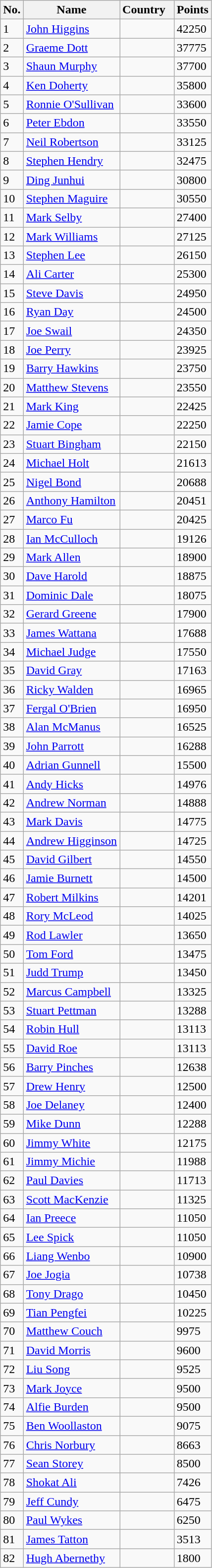<table class="wikitable">
<tr>
<th>No.</th>
<th align="left">Name</th>
<th align="left">Country  </th>
<th>Points</th>
</tr>
<tr>
<td>1</td>
<td><a href='#'>John Higgins</a></td>
<td></td>
<td>42250</td>
</tr>
<tr>
<td>2</td>
<td><a href='#'>Graeme Dott</a></td>
<td></td>
<td>37775</td>
</tr>
<tr>
<td>3</td>
<td><a href='#'>Shaun Murphy</a></td>
<td></td>
<td>37700</td>
</tr>
<tr>
<td>4</td>
<td><a href='#'>Ken Doherty</a></td>
<td></td>
<td>35800</td>
</tr>
<tr>
<td>5</td>
<td><a href='#'>Ronnie O'Sullivan</a></td>
<td></td>
<td>33600</td>
</tr>
<tr>
<td>6</td>
<td><a href='#'>Peter Ebdon</a></td>
<td></td>
<td>33550</td>
</tr>
<tr>
<td>7</td>
<td><a href='#'>Neil Robertson</a></td>
<td></td>
<td>33125</td>
</tr>
<tr>
<td>8</td>
<td><a href='#'>Stephen Hendry</a></td>
<td></td>
<td>32475</td>
</tr>
<tr>
<td>9</td>
<td><a href='#'>Ding Junhui</a></td>
<td></td>
<td>30800</td>
</tr>
<tr>
<td>10</td>
<td><a href='#'>Stephen Maguire</a></td>
<td></td>
<td>30550</td>
</tr>
<tr>
<td>11</td>
<td><a href='#'>Mark Selby</a></td>
<td></td>
<td>27400</td>
</tr>
<tr>
<td>12</td>
<td><a href='#'>Mark Williams</a></td>
<td></td>
<td>27125</td>
</tr>
<tr>
<td>13</td>
<td><a href='#'>Stephen Lee</a></td>
<td></td>
<td>26150</td>
</tr>
<tr>
<td>14</td>
<td><a href='#'>Ali Carter</a></td>
<td></td>
<td>25300</td>
</tr>
<tr>
<td>15</td>
<td><a href='#'>Steve Davis</a></td>
<td></td>
<td>24950</td>
</tr>
<tr>
<td>16</td>
<td><a href='#'>Ryan Day</a></td>
<td></td>
<td>24500</td>
</tr>
<tr>
<td>17</td>
<td><a href='#'>Joe Swail</a></td>
<td></td>
<td>24350</td>
</tr>
<tr>
<td>18</td>
<td><a href='#'>Joe Perry</a></td>
<td></td>
<td>23925</td>
</tr>
<tr>
<td>19</td>
<td><a href='#'>Barry Hawkins</a></td>
<td></td>
<td>23750</td>
</tr>
<tr>
<td>20</td>
<td><a href='#'>Matthew Stevens</a></td>
<td></td>
<td>23550</td>
</tr>
<tr>
<td>21</td>
<td><a href='#'>Mark King</a></td>
<td></td>
<td>22425</td>
</tr>
<tr>
<td>22</td>
<td><a href='#'>Jamie Cope</a></td>
<td></td>
<td>22250</td>
</tr>
<tr>
<td>23</td>
<td><a href='#'>Stuart Bingham</a></td>
<td></td>
<td>22150</td>
</tr>
<tr>
<td>24</td>
<td><a href='#'>Michael Holt</a></td>
<td></td>
<td>21613</td>
</tr>
<tr>
<td>25</td>
<td><a href='#'>Nigel Bond</a></td>
<td></td>
<td>20688</td>
</tr>
<tr>
<td>26</td>
<td><a href='#'>Anthony Hamilton</a></td>
<td></td>
<td>20451</td>
</tr>
<tr>
<td>27</td>
<td><a href='#'>Marco Fu</a></td>
<td></td>
<td>20425</td>
</tr>
<tr>
<td>28</td>
<td><a href='#'>Ian McCulloch</a></td>
<td></td>
<td>19126</td>
</tr>
<tr>
<td>29</td>
<td><a href='#'>Mark Allen</a></td>
<td></td>
<td>18900</td>
</tr>
<tr>
<td>30</td>
<td><a href='#'>Dave Harold</a></td>
<td></td>
<td>18875</td>
</tr>
<tr>
<td>31</td>
<td><a href='#'>Dominic Dale</a></td>
<td></td>
<td>18075</td>
</tr>
<tr>
<td>32</td>
<td><a href='#'>Gerard Greene</a></td>
<td></td>
<td>17900</td>
</tr>
<tr>
<td>33</td>
<td><a href='#'>James Wattana</a></td>
<td></td>
<td>17688</td>
</tr>
<tr>
<td>34</td>
<td><a href='#'>Michael Judge</a></td>
<td></td>
<td>17550</td>
</tr>
<tr>
<td>35</td>
<td><a href='#'>David Gray</a></td>
<td></td>
<td>17163</td>
</tr>
<tr>
<td>36</td>
<td><a href='#'>Ricky Walden</a></td>
<td></td>
<td>16965</td>
</tr>
<tr>
<td>37</td>
<td><a href='#'>Fergal O'Brien</a></td>
<td></td>
<td>16950</td>
</tr>
<tr>
<td>38</td>
<td><a href='#'>Alan McManus</a></td>
<td></td>
<td>16525</td>
</tr>
<tr>
<td>39</td>
<td><a href='#'>John Parrott</a></td>
<td></td>
<td>16288</td>
</tr>
<tr>
<td>40</td>
<td><a href='#'>Adrian Gunnell</a></td>
<td></td>
<td>15500</td>
</tr>
<tr>
<td>41</td>
<td><a href='#'>Andy Hicks</a></td>
<td></td>
<td>14976</td>
</tr>
<tr>
<td>42</td>
<td><a href='#'>Andrew Norman</a></td>
<td></td>
<td>14888</td>
</tr>
<tr>
<td>43</td>
<td><a href='#'>Mark Davis</a></td>
<td></td>
<td>14775</td>
</tr>
<tr>
<td>44</td>
<td><a href='#'>Andrew Higginson</a></td>
<td></td>
<td>14725</td>
</tr>
<tr>
<td>45</td>
<td><a href='#'>David Gilbert</a></td>
<td></td>
<td>14550</td>
</tr>
<tr>
<td>46</td>
<td><a href='#'>Jamie Burnett</a></td>
<td></td>
<td>14500</td>
</tr>
<tr>
<td>47</td>
<td><a href='#'>Robert Milkins</a></td>
<td></td>
<td>14201</td>
</tr>
<tr>
<td>48</td>
<td><a href='#'>Rory McLeod</a></td>
<td></td>
<td>14025</td>
</tr>
<tr>
<td>49</td>
<td><a href='#'>Rod Lawler</a></td>
<td></td>
<td>13650</td>
</tr>
<tr>
<td>50</td>
<td><a href='#'>Tom Ford</a></td>
<td></td>
<td>13475</td>
</tr>
<tr>
<td>51</td>
<td><a href='#'>Judd Trump</a></td>
<td></td>
<td>13450</td>
</tr>
<tr>
<td>52</td>
<td><a href='#'>Marcus Campbell</a></td>
<td></td>
<td>13325</td>
</tr>
<tr>
<td>53</td>
<td><a href='#'>Stuart Pettman</a></td>
<td></td>
<td>13288</td>
</tr>
<tr>
<td>54</td>
<td><a href='#'>Robin Hull</a></td>
<td></td>
<td>13113</td>
</tr>
<tr>
<td>55</td>
<td><a href='#'>David Roe</a></td>
<td></td>
<td>13113</td>
</tr>
<tr>
<td>56</td>
<td><a href='#'>Barry Pinches</a></td>
<td></td>
<td>12638</td>
</tr>
<tr>
<td>57</td>
<td><a href='#'>Drew Henry</a></td>
<td></td>
<td>12500</td>
</tr>
<tr>
<td>58</td>
<td><a href='#'>Joe Delaney</a></td>
<td></td>
<td>12400</td>
</tr>
<tr>
<td>59</td>
<td><a href='#'>Mike Dunn</a></td>
<td></td>
<td>12288</td>
</tr>
<tr>
<td>60</td>
<td><a href='#'>Jimmy White</a></td>
<td></td>
<td>12175</td>
</tr>
<tr>
<td>61</td>
<td><a href='#'>Jimmy Michie</a></td>
<td></td>
<td>11988</td>
</tr>
<tr>
<td>62</td>
<td><a href='#'>Paul Davies</a></td>
<td></td>
<td>11713</td>
</tr>
<tr>
<td>63</td>
<td><a href='#'>Scott MacKenzie</a></td>
<td></td>
<td>11325</td>
</tr>
<tr>
<td>64</td>
<td><a href='#'>Ian Preece</a></td>
<td></td>
<td>11050</td>
</tr>
<tr>
<td>65</td>
<td><a href='#'>Lee Spick</a></td>
<td></td>
<td>11050</td>
</tr>
<tr>
<td>66</td>
<td><a href='#'>Liang Wenbo</a></td>
<td></td>
<td>10900</td>
</tr>
<tr>
<td>67</td>
<td><a href='#'>Joe Jogia</a></td>
<td></td>
<td>10738</td>
</tr>
<tr>
<td>68</td>
<td><a href='#'>Tony Drago</a></td>
<td></td>
<td>10450</td>
</tr>
<tr>
<td>69</td>
<td><a href='#'>Tian Pengfei</a></td>
<td></td>
<td>10225</td>
</tr>
<tr>
<td>70</td>
<td><a href='#'>Matthew Couch</a></td>
<td></td>
<td>9975</td>
</tr>
<tr>
<td>71</td>
<td><a href='#'>David Morris</a></td>
<td></td>
<td>9600</td>
</tr>
<tr>
<td>72</td>
<td><a href='#'>Liu Song</a></td>
<td></td>
<td>9525</td>
</tr>
<tr>
<td>73</td>
<td><a href='#'>Mark Joyce</a></td>
<td></td>
<td>9500</td>
</tr>
<tr>
<td>74</td>
<td><a href='#'>Alfie Burden</a></td>
<td></td>
<td>9500</td>
</tr>
<tr>
<td>75</td>
<td><a href='#'>Ben Woollaston</a></td>
<td></td>
<td>9075</td>
</tr>
<tr>
<td>76</td>
<td><a href='#'>Chris Norbury</a></td>
<td></td>
<td>8663</td>
</tr>
<tr>
<td>77</td>
<td><a href='#'>Sean Storey</a></td>
<td></td>
<td>8500</td>
</tr>
<tr>
<td>78</td>
<td><a href='#'>Shokat Ali</a></td>
<td></td>
<td>7426</td>
</tr>
<tr>
<td>79</td>
<td><a href='#'>Jeff Cundy</a></td>
<td></td>
<td>6475</td>
</tr>
<tr>
<td>80</td>
<td><a href='#'>Paul Wykes</a></td>
<td></td>
<td>6250</td>
</tr>
<tr>
<td>81</td>
<td><a href='#'>James Tatton</a></td>
<td></td>
<td>3513</td>
</tr>
<tr>
<td>82</td>
<td><a href='#'>Hugh Abernethy</a></td>
<td></td>
<td>1800</td>
</tr>
</table>
